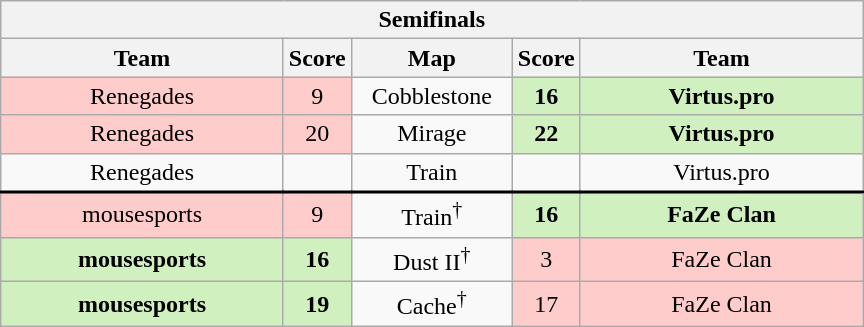<table class="wikitable" style="text-align: center;">
<tr>
<th colspan=5>Semifinals</th>
</tr>
<tr>
<th width="181px">Team</th>
<th width="20px">Score</th>
<th width="100px">Map</th>
<th width="20px">Score</th>
<th width="181px">Team</th>
</tr>
<tr>
<td style="background: #FFCCCC;">Renegades</td>
<td style="background: #FFCCCC;">9</td>
<td>Cobblestone</td>
<td style="background: #D0F0C0;"><strong>16</strong></td>
<td style="background: #D0F0C0;"><strong>Virtus.pro</strong></td>
</tr>
<tr>
<td style="background: #FFCCCC;">Renegades</td>
<td style="background: #FFCCCC;">20</td>
<td>Mirage</td>
<td style="background: #D0F0C0;"><strong>22</strong></td>
<td style="background: #D0F0C0;"><strong>Virtus.pro</strong></td>
</tr>
<tr style="text-align:center;border-width:0 0 2px 0; border-style:solid;border-color:black;">
<td>Renegades</td>
<td></td>
<td>Train</td>
<td></td>
<td>Virtus.pro</td>
</tr>
<tr>
<td style="background: #FFCCCC;">mousesports</td>
<td style="background: #FFCCCC;">9</td>
<td>Train<sup>†</sup></td>
<td style="background: #D0F0C0;"><strong>16</strong></td>
<td style="background: #D0F0C0;"><strong>FaZe Clan</strong></td>
</tr>
<tr>
<td style="background: #D0F0C0;"><strong>mousesports</strong></td>
<td style="background: #D0F0C0;"><strong>16</strong></td>
<td>Dust II<sup>†</sup></td>
<td style="background: #FFCCCC;">3</td>
<td style="background: #FFCCCC;">FaZe Clan</td>
</tr>
<tr>
<td style="background: #D0F0C0;"><strong>mousesports</strong></td>
<td style="background: #D0F0C0;"><strong>19</strong></td>
<td>Cache<sup>†</sup></td>
<td style="background: #FFCCCC;">17</td>
<td style="background: #FFCCCC;">FaZe Clan</td>
</tr>
</table>
